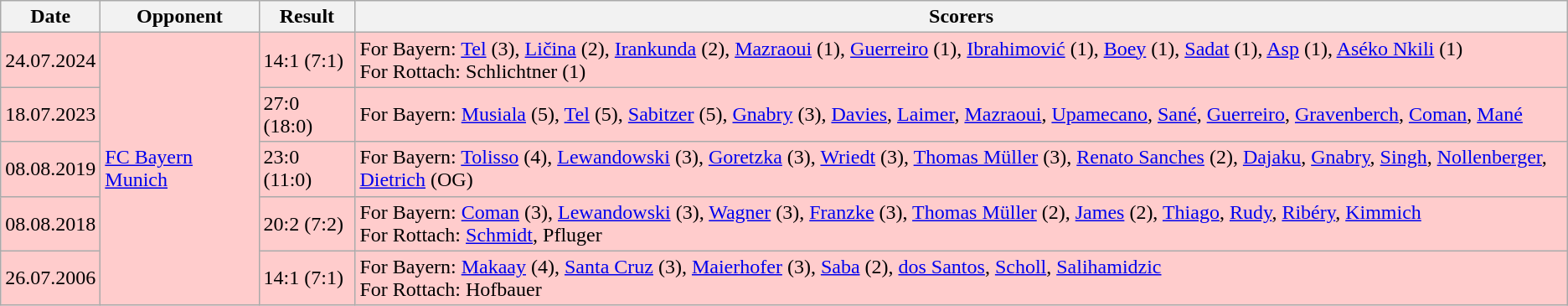<table class="wikitable">
<tr>
<th>Date</th>
<th>Opponent</th>
<th>Result</th>
<th>Scorers</th>
</tr>
<tr style="background:#FFCCCC">
<td>24.07.2024</td>
<td rowspan="13"><a href='#'>FC Bayern Munich</a> </td>
<td>14:1 (7:1)</td>
<td>For Bayern: <a href='#'>Tel</a> (3), <a href='#'>Ličina</a> (2), <a href='#'>Irankunda</a> (2), <a href='#'>Mazraoui</a> (1), <a href='#'>Guerreiro</a> (1), <a href='#'>Ibrahimović</a> (1), <a href='#'>Boey</a> (1), <a href='#'>Sadat</a> (1), <a href='#'>Asp</a> (1), <a href='#'>Aséko Nkili</a> (1)<br>For Rottach: Schlichtner (1)</td>
</tr>
<tr style="background:#FFCCCC">
<td>18.07.2023</td>
<td>27:0 (18:0)</td>
<td>For Bayern: <a href='#'>Musiala</a> (5), <a href='#'>Tel</a> (5), <a href='#'>Sabitzer</a> (5), <a href='#'>Gnabry</a> (3), <a href='#'>Davies</a>, <a href='#'>Laimer</a>, <a href='#'>Mazraoui</a>, <a href='#'>Upamecano</a>, <a href='#'>Sané</a>, <a href='#'>Guerreiro</a>, <a href='#'>Gravenberch</a>, <a href='#'>Coman</a>, <a href='#'>Mané</a></td>
</tr>
<tr style="background:#FFCCCC">
<td>08.08.2019</td>
<td>23:0 (11:0)</td>
<td>For Bayern: <a href='#'>Tolisso</a> (4), <a href='#'>Lewandowski</a> (3), <a href='#'>Goretzka</a> (3), <a href='#'>Wriedt</a> (3), <a href='#'>Thomas Müller</a> (3), <a href='#'>Renato Sanches</a> (2), <a href='#'>Dajaku</a>, <a href='#'>Gnabry</a>, <a href='#'>Singh</a>, <a href='#'>Nollenberger</a>, <a href='#'>Dietrich</a> (OG)</td>
</tr>
<tr style="background:#FFCCCC">
<td>08.08.2018</td>
<td>20:2 (7:2)</td>
<td>For Bayern: <a href='#'>Coman</a> (3), <a href='#'>Lewandowski</a> (3), <a href='#'>Wagner</a> (3), <a href='#'>Franzke</a> (3), <a href='#'>Thomas Müller</a> (2), <a href='#'>James</a> (2), <a href='#'>Thiago</a>, <a href='#'>Rudy</a>, <a href='#'>Ribéry</a>, <a href='#'>Kimmich</a><br>For Rottach: <a href='#'>Schmidt</a>, Pfluger</td>
</tr>
<tr style="background:#FFCCCC">
<td>26.07.2006</td>
<td>14:1 (7:1)</td>
<td>For Bayern: <a href='#'>Makaay</a> (4), <a href='#'>Santa Cruz</a> (3), <a href='#'>Maierhofer</a> (3), <a href='#'>Saba</a> (2), <a href='#'>dos Santos</a>, <a href='#'>Scholl</a>, <a href='#'>Salihamidzic</a><br>For Rottach: Hofbauer</td>
</tr>
</table>
